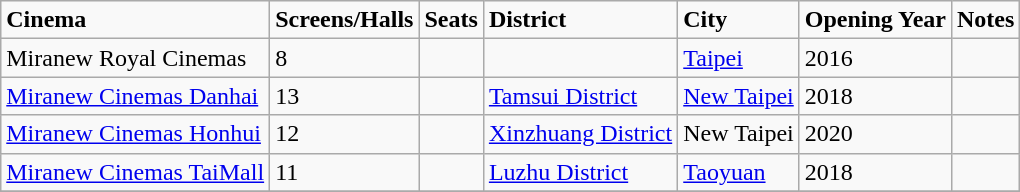<table class="wikitable sortable" style="text-align:left">
<tr>
<td><strong>Cinema</strong></td>
<td><strong>Screens/Halls</strong></td>
<td><strong>Seats</strong></td>
<td><strong>District</strong></td>
<td><strong>City</strong></td>
<td><strong>Opening Year</strong></td>
<td><strong>Notes</strong></td>
</tr>
<tr>
<td>Miranew Royal Cinemas</td>
<td>8</td>
<td></td>
<td></td>
<td><a href='#'>Taipei</a></td>
<td>2016</td>
<td></td>
</tr>
<tr>
<td><a href='#'>Miranew Cinemas Danhai</a></td>
<td>13</td>
<td></td>
<td><a href='#'>Tamsui District</a></td>
<td><a href='#'>New Taipei</a></td>
<td>2018</td>
<td></td>
</tr>
<tr>
<td><a href='#'>Miranew Cinemas Honhui</a></td>
<td>12</td>
<td></td>
<td><a href='#'>Xinzhuang District</a></td>
<td>New Taipei</td>
<td>2020</td>
<td></td>
</tr>
<tr>
<td><a href='#'>Miranew Cinemas TaiMall</a></td>
<td>11</td>
<td></td>
<td><a href='#'>Luzhu District</a></td>
<td><a href='#'>Taoyuan</a></td>
<td>2018</td>
<td></td>
</tr>
<tr>
</tr>
</table>
